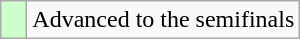<table class="wikitable">
<tr>
<td width=10px bgcolor="#ccffcc"></td>
<td>Advanced to the semifinals</td>
</tr>
</table>
